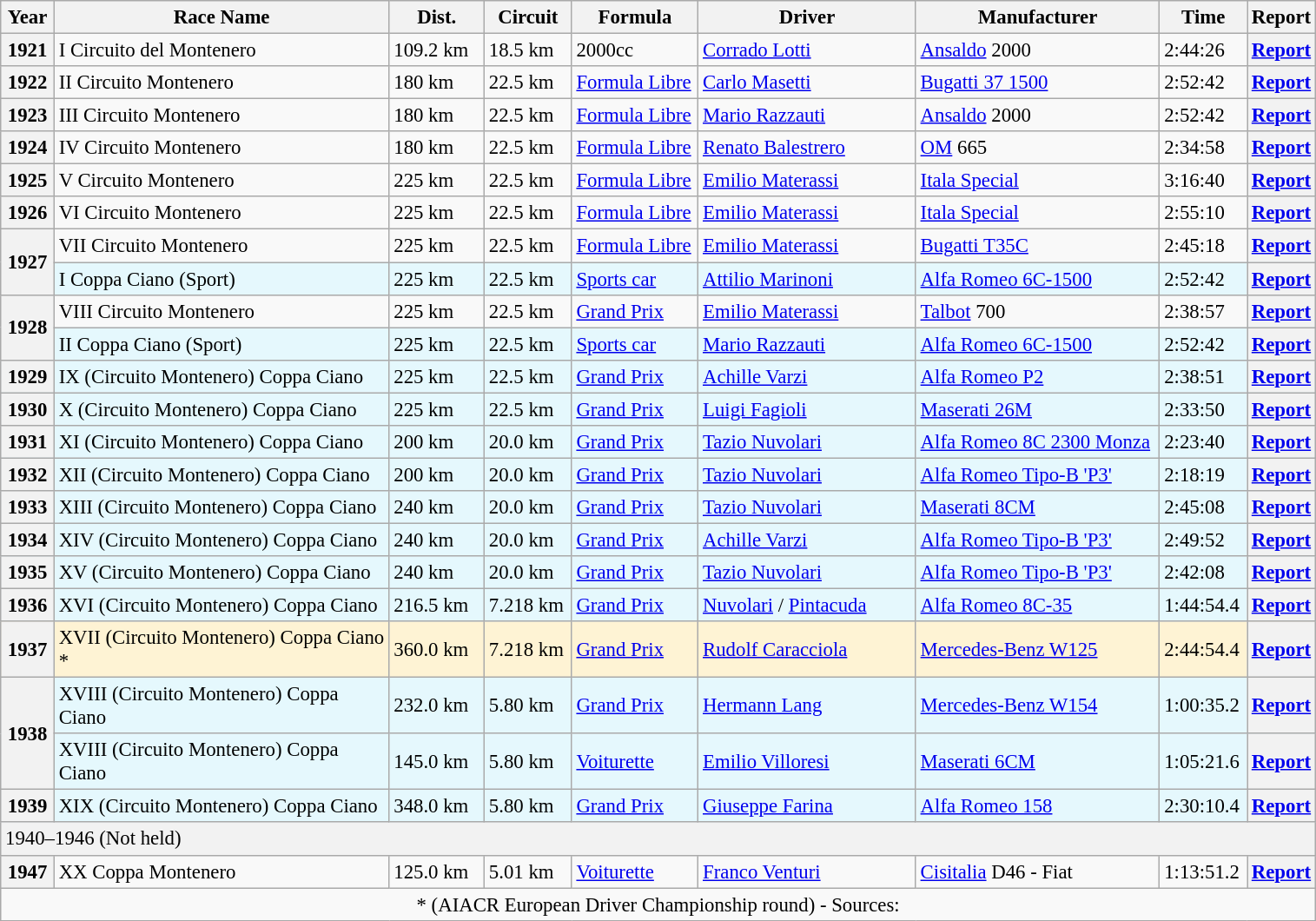<table class="wikitable" style="font-size: 95%;">
<tr>
<th style="width:34px;">Year</th>
<th style="width:250px;">Race Name</th>
<th style="width:66px;">Dist.</th>
<th style="width:60px;">Circuit</th>
<th style="width:90px;">Formula</th>
<th style="width:160px;">Driver</th>
<th style="width:180px;">Manufacturer</th>
<th style="width:60px;">Time</th>
<th style="width:44px;">Report</th>
</tr>
<tr>
<th>1921</th>
<td>I Circuito del Montenero</td>
<td>109.2 km</td>
<td>18.5 km</td>
<td>2000cc</td>
<td> <a href='#'>Corrado Lotti</a></td>
<td><a href='#'>Ansaldo</a> 2000</td>
<td>2:44:26</td>
<th><a href='#'>Report</a></th>
</tr>
<tr>
<th>1922</th>
<td>II Circuito Montenero</td>
<td>180 km</td>
<td>22.5 km</td>
<td><a href='#'>Formula Libre</a></td>
<td> <a href='#'>Carlo Masetti</a></td>
<td><a href='#'>Bugatti 37 1500</a></td>
<td>2:52:42</td>
<th><a href='#'>Report</a></th>
</tr>
<tr>
<th>1923</th>
<td>III Circuito Montenero</td>
<td>180 km</td>
<td>22.5 km</td>
<td><a href='#'>Formula Libre</a></td>
<td> <a href='#'>Mario Razzauti</a></td>
<td><a href='#'>Ansaldo</a> 2000</td>
<td>2:52:42</td>
<th><a href='#'>Report</a></th>
</tr>
<tr>
<th>1924</th>
<td>IV Circuito Montenero</td>
<td>180 km</td>
<td>22.5 km</td>
<td><a href='#'>Formula Libre</a></td>
<td> <a href='#'>Renato Balestrero</a></td>
<td><a href='#'>OM</a> 665</td>
<td>2:34:58</td>
<th><a href='#'>Report</a></th>
</tr>
<tr>
<th>1925</th>
<td>V Circuito Montenero</td>
<td>225 km</td>
<td>22.5 km</td>
<td><a href='#'>Formula Libre</a></td>
<td> <a href='#'>Emilio Materassi</a></td>
<td><a href='#'>Itala Special</a></td>
<td>3:16:40</td>
<th><a href='#'>Report</a></th>
</tr>
<tr>
<th>1926</th>
<td>VI Circuito Montenero</td>
<td>225 km</td>
<td>22.5 km</td>
<td><a href='#'>Formula Libre</a></td>
<td> <a href='#'>Emilio Materassi</a></td>
<td><a href='#'>Itala Special</a></td>
<td>2:55:10</td>
<th><a href='#'>Report</a></th>
</tr>
<tr>
<th rowspan="2">1927</th>
<td>VII Circuito Montenero</td>
<td>225 km</td>
<td>22.5 km</td>
<td><a href='#'>Formula Libre</a></td>
<td> <a href='#'>Emilio Materassi</a></td>
<td><a href='#'>Bugatti T35C</a></td>
<td>2:45:18</td>
<th><a href='#'>Report</a></th>
</tr>
<tr style="background:#e5f8fd;">
<td>I Coppa Ciano (Sport)</td>
<td>225 km</td>
<td>22.5 km</td>
<td><a href='#'>Sports car</a></td>
<td> <a href='#'>Attilio Marinoni</a></td>
<td><a href='#'>Alfa Romeo 6C-1500</a></td>
<td>2:52:42</td>
<th><a href='#'>Report</a></th>
</tr>
<tr>
<th rowspan="2">1928</th>
<td>VIII Circuito Montenero</td>
<td>225 km</td>
<td>22.5 km</td>
<td><a href='#'>Grand Prix</a></td>
<td> <a href='#'>Emilio Materassi</a></td>
<td><a href='#'>Talbot</a> 700</td>
<td>2:38:57</td>
<th><a href='#'>Report</a></th>
</tr>
<tr style="background:#e5f8fd;">
<td>II Coppa Ciano (Sport)</td>
<td>225 km</td>
<td>22.5 km</td>
<td><a href='#'>Sports car</a></td>
<td> <a href='#'>Mario Razzauti</a></td>
<td><a href='#'>Alfa Romeo 6C-1500</a></td>
<td>2:52:42</td>
<th><a href='#'>Report</a></th>
</tr>
<tr style="background:#e5f8fd;">
<th>1929</th>
<td>IX (Circuito Montenero) Coppa Ciano</td>
<td>225 km</td>
<td>22.5 km</td>
<td><a href='#'>Grand Prix</a></td>
<td> <a href='#'>Achille Varzi</a></td>
<td><a href='#'>Alfa Romeo P2</a></td>
<td>2:38:51</td>
<th><a href='#'>Report</a></th>
</tr>
<tr style="background:#e5f8fd;">
<th>1930</th>
<td>X (Circuito Montenero) Coppa Ciano</td>
<td>225 km</td>
<td>22.5 km</td>
<td><a href='#'>Grand Prix</a></td>
<td> <a href='#'>Luigi Fagioli</a></td>
<td><a href='#'>Maserati 26M</a></td>
<td>2:33:50</td>
<th><a href='#'>Report</a></th>
</tr>
<tr style="background:#e5f8fd;">
<th>1931</th>
<td>XI (Circuito Montenero) Coppa Ciano</td>
<td>200 km</td>
<td>20.0 km</td>
<td><a href='#'>Grand Prix</a></td>
<td> <a href='#'>Tazio Nuvolari</a></td>
<td><a href='#'>Alfa Romeo 8C 2300 Monza</a></td>
<td>2:23:40</td>
<th><a href='#'>Report</a></th>
</tr>
<tr style="background:#e5f8fd;">
<th>1932</th>
<td>XII (Circuito Montenero) Coppa Ciano</td>
<td>200 km</td>
<td>20.0 km</td>
<td><a href='#'>Grand Prix</a></td>
<td> <a href='#'>Tazio Nuvolari</a></td>
<td><a href='#'>Alfa Romeo Tipo-B 'P3'</a></td>
<td>2:18:19</td>
<th><a href='#'>Report</a></th>
</tr>
<tr style="background:#e5f8fd;">
<th>1933</th>
<td>XIII (Circuito Montenero) Coppa Ciano</td>
<td>240 km</td>
<td>20.0 km</td>
<td><a href='#'>Grand Prix</a></td>
<td> <a href='#'>Tazio Nuvolari</a></td>
<td><a href='#'>Maserati 8CM</a></td>
<td>2:45:08</td>
<th><a href='#'>Report</a></th>
</tr>
<tr style="background:#e5f8fd;">
<th>1934</th>
<td>XIV (Circuito Montenero) Coppa Ciano</td>
<td>240 km</td>
<td>20.0 km</td>
<td><a href='#'>Grand Prix</a></td>
<td> <a href='#'>Achille Varzi</a></td>
<td><a href='#'>Alfa Romeo Tipo-B 'P3'</a></td>
<td>2:49:52</td>
<th><a href='#'>Report</a></th>
</tr>
<tr style="background:#e5f8fd;">
<th>1935</th>
<td>XV (Circuito Montenero) Coppa Ciano</td>
<td>240 km</td>
<td>20.0 km</td>
<td><a href='#'>Grand Prix</a></td>
<td> <a href='#'>Tazio Nuvolari</a></td>
<td><a href='#'>Alfa Romeo Tipo-B 'P3'</a></td>
<td>2:42:08</td>
<th><a href='#'>Report</a></th>
</tr>
<tr style="background:#e5f8fd;">
<th>1936</th>
<td>XVI (Circuito Montenero) Coppa Ciano</td>
<td>216.5 km</td>
<td>7.218 km</td>
<td><a href='#'>Grand Prix</a></td>
<td> <a href='#'>Nuvolari</a> / <a href='#'>Pintacuda</a></td>
<td><a href='#'>Alfa Romeo 8C-35</a></td>
<td>1:44:54.4</td>
<th><a href='#'>Report</a></th>
</tr>
<tr style="background:#fef3d4;">
<th>1937</th>
<td>XVII (Circuito Montenero) Coppa Ciano *</td>
<td>360.0 km</td>
<td>7.218 km</td>
<td><a href='#'>Grand Prix</a></td>
<td> <a href='#'>Rudolf Caracciola</a></td>
<td><a href='#'>Mercedes-Benz W125</a></td>
<td>2:44:54.4</td>
<th><a href='#'>Report</a></th>
</tr>
<tr style="background:#e5f8fd;">
<th rowspan="2">1938</th>
<td>XVIII (Circuito Montenero) Coppa Ciano</td>
<td>232.0 km</td>
<td>5.80 km</td>
<td><a href='#'>Grand Prix</a></td>
<td> <a href='#'>Hermann Lang</a></td>
<td><a href='#'>Mercedes-Benz W154</a></td>
<td>1:00:35.2</td>
<th><a href='#'>Report</a></th>
</tr>
<tr style="background:#e5f8fd;">
<td>XVIII (Circuito Montenero) Coppa Ciano</td>
<td>145.0 km</td>
<td>5.80 km</td>
<td><a href='#'>Voiturette</a></td>
<td> <a href='#'>Emilio Villoresi</a></td>
<td><a href='#'>Maserati 6CM</a></td>
<td>1:05:21.6</td>
<th><a href='#'>Report</a></th>
</tr>
<tr style="background:#e5f8fd;">
<th>1939</th>
<td>XIX (Circuito Montenero) Coppa Ciano</td>
<td>348.0 km</td>
<td>5.80 km</td>
<td><a href='#'>Grand Prix</a></td>
<td> <a href='#'>Giuseppe Farina</a></td>
<td><a href='#'>Alfa Romeo 158</a></td>
<td>2:30:10.4</td>
<th><a href='#'>Report</a></th>
</tr>
<tr>
<td style="background:#F2F2F2;" colspan=9>1940–1946 (Not held)</td>
</tr>
<tr>
<th>1947</th>
<td>XX Coppa Montenero</td>
<td>125.0 km</td>
<td>5.01 km</td>
<td><a href='#'>Voiturette</a></td>
<td> <a href='#'>Franco Venturi</a></td>
<td><a href='#'>Cisitalia</a> D46 - Fiat</td>
<td>1:13:51.2</td>
<th><a href='#'>Report</a></th>
</tr>
<tr>
<td colspan="9" style="text-align:center;">* (AIACR European Driver Championship round)   -  Sources:<br></td>
</tr>
</table>
